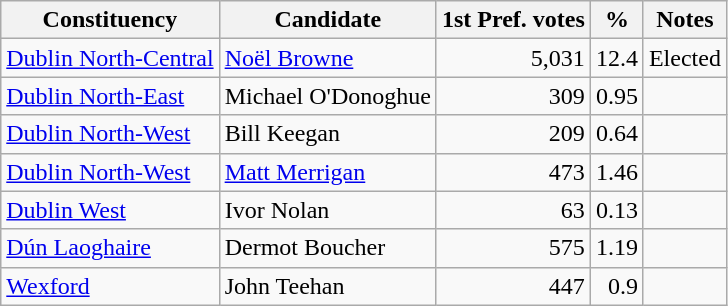<table class="wikitable" border="1">
<tr>
<th>Constituency</th>
<th>Candidate</th>
<th>1st Pref. votes</th>
<th>%</th>
<th>Notes</th>
</tr>
<tr>
<td><a href='#'>Dublin North-Central</a></td>
<td><a href='#'>Noël Browne</a></td>
<td align="right">5,031</td>
<td align="right">12.4</td>
<td align="left">Elected</td>
</tr>
<tr>
<td><a href='#'>Dublin North-East</a></td>
<td>Michael O'Donoghue</td>
<td align="right">309</td>
<td align="right">0.95</td>
<td align="left"></td>
</tr>
<tr>
<td><a href='#'>Dublin North-West</a></td>
<td>Bill Keegan</td>
<td align="right">209</td>
<td align="right">0.64</td>
<td align="left"></td>
</tr>
<tr>
<td><a href='#'>Dublin North-West</a></td>
<td><a href='#'>Matt Merrigan</a></td>
<td align="right">473</td>
<td align="right">1.46</td>
<td align="left"></td>
</tr>
<tr>
<td><a href='#'>Dublin West</a></td>
<td>Ivor Nolan</td>
<td align="right">63</td>
<td align="right">0.13</td>
<td align="left"></td>
</tr>
<tr>
<td><a href='#'>Dún Laoghaire</a></td>
<td>Dermot Boucher</td>
<td align="right">575</td>
<td align="right">1.19</td>
<td align="left"></td>
</tr>
<tr>
<td><a href='#'>Wexford</a></td>
<td>John Teehan</td>
<td align="right">447</td>
<td align="right">0.9</td>
<td align="left"></td>
</tr>
</table>
